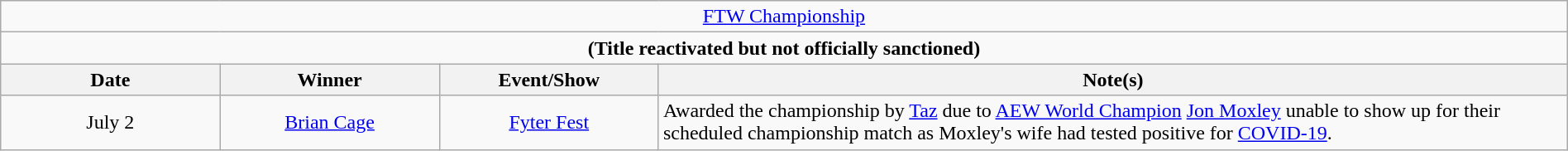<table class="wikitable" style="text-align:center; width:100%;">
<tr>
<td colspan="4" style="text-align: center;"><a href='#'>FTW Championship</a></td>
</tr>
<tr>
<td colspan="4" style="text-align: center;"><strong>(Title reactivated but not officially sanctioned)</strong></td>
</tr>
<tr>
<th width=14%>Date</th>
<th width=14%>Winner</th>
<th width=14%>Event/Show</th>
<th width=58%>Note(s)</th>
</tr>
<tr>
<td>July 2<br></td>
<td><a href='#'>Brian Cage</a></td>
<td><a href='#'>Fyter Fest</a><br></td>
<td align=left>Awarded the championship by <a href='#'>Taz</a> due to <a href='#'>AEW World Champion</a> <a href='#'>Jon Moxley</a> unable to show up for their scheduled championship match as Moxley's wife had tested positive for <a href='#'>COVID-19</a>.</td>
</tr>
</table>
